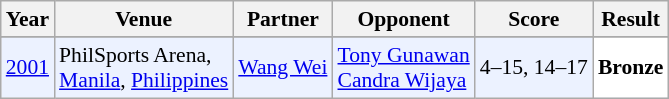<table class="sortable wikitable" style="font-size: 90%;">
<tr>
<th>Year</th>
<th>Venue</th>
<th>Partner</th>
<th>Opponent</th>
<th>Score</th>
<th>Result</th>
</tr>
<tr>
</tr>
<tr style="background:#ECF2FF">
<td align="center"><a href='#'>2001</a></td>
<td align="left">PhilSports Arena,<br><a href='#'>Manila</a>, <a href='#'>Philippines</a></td>
<td align="left"> <a href='#'>Wang Wei</a></td>
<td align="left"> <a href='#'>Tony Gunawan</a> <br>  <a href='#'>Candra Wijaya</a></td>
<td align="left">4–15, 14–17</td>
<td style="text-align:left; background:white"> <strong>Bronze</strong></td>
</tr>
</table>
